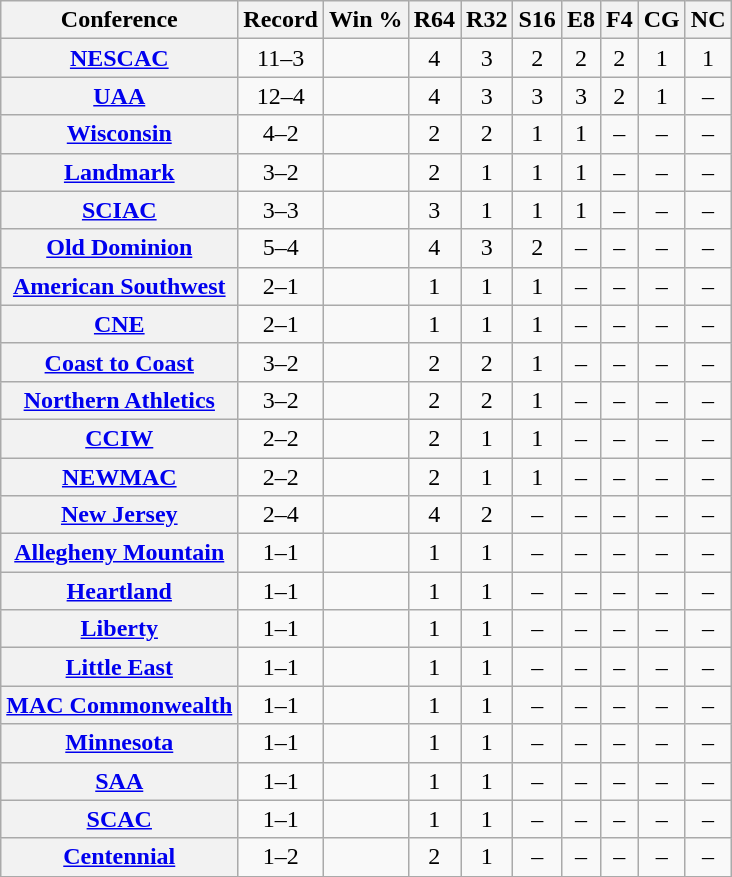<table class="wikitable sortable plainrowheaders" style="text-align:center;">
<tr>
<th scope="col">Conference</th>
<th scope="col">Record</th>
<th scope="col">Win %</th>
<th scope="col">R64</th>
<th scope="col">R32</th>
<th scope="col">S16</th>
<th scope="col">E8</th>
<th scope="col">F4</th>
<th scope="col">CG</th>
<th scope="col">NC</th>
</tr>
<tr>
<th scope="row"><a href='#'>NESCAC</a></th>
<td>11–3</td>
<td></td>
<td>4</td>
<td>3</td>
<td>2</td>
<td>2</td>
<td>2</td>
<td>1</td>
<td>1</td>
</tr>
<tr>
<th scope="row"><a href='#'>UAA</a></th>
<td>12–4</td>
<td></td>
<td>4</td>
<td>3</td>
<td>3</td>
<td>3</td>
<td>2</td>
<td>1</td>
<td>–</td>
</tr>
<tr>
<th scope="row"><a href='#'>Wisconsin</a></th>
<td>4–2</td>
<td></td>
<td>2</td>
<td>2</td>
<td>1</td>
<td>1</td>
<td>–</td>
<td>–</td>
<td>–</td>
</tr>
<tr>
<th scope="row"><a href='#'>Landmark</a></th>
<td>3–2</td>
<td></td>
<td>2</td>
<td>1</td>
<td>1</td>
<td>1</td>
<td>–</td>
<td>–</td>
<td>–</td>
</tr>
<tr>
<th scope="row"><a href='#'>SCIAC</a></th>
<td>3–3</td>
<td></td>
<td>3</td>
<td>1</td>
<td>1</td>
<td>1</td>
<td>–</td>
<td>–</td>
<td>–</td>
</tr>
<tr>
<th scope="row"><a href='#'>Old Dominion</a></th>
<td>5–4</td>
<td></td>
<td>4</td>
<td>3</td>
<td>2</td>
<td>–</td>
<td>–</td>
<td>–</td>
<td>–</td>
</tr>
<tr>
<th scope="row"><a href='#'>American Southwest</a></th>
<td>2–1</td>
<td></td>
<td>1</td>
<td>1</td>
<td>1</td>
<td>–</td>
<td>–</td>
<td>–</td>
<td>–</td>
</tr>
<tr>
<th scope="row"><a href='#'>CNE</a></th>
<td>2–1</td>
<td></td>
<td>1</td>
<td>1</td>
<td>1</td>
<td>–</td>
<td>–</td>
<td>–</td>
<td>–</td>
</tr>
<tr>
<th scope="row"><a href='#'>Coast to Coast</a></th>
<td>3–2</td>
<td></td>
<td>2</td>
<td>2</td>
<td>1</td>
<td>–</td>
<td>–</td>
<td>–</td>
<td>–</td>
</tr>
<tr>
<th scope="row"><a href='#'>Northern Athletics</a></th>
<td>3–2</td>
<td></td>
<td>2</td>
<td>2</td>
<td>1</td>
<td>–</td>
<td>–</td>
<td>–</td>
<td>–</td>
</tr>
<tr>
<th scope="row"><a href='#'>CCIW</a></th>
<td>2–2</td>
<td></td>
<td>2</td>
<td>1</td>
<td>1</td>
<td>–</td>
<td>–</td>
<td>–</td>
<td>–</td>
</tr>
<tr>
<th scope="row"><a href='#'>NEWMAC</a></th>
<td>2–2</td>
<td></td>
<td>2</td>
<td>1</td>
<td>1</td>
<td>–</td>
<td>–</td>
<td>–</td>
<td>–</td>
</tr>
<tr>
<th scope="row"><a href='#'>New Jersey</a></th>
<td>2–4</td>
<td></td>
<td>4</td>
<td>2</td>
<td>–</td>
<td>–</td>
<td>–</td>
<td>–</td>
<td>–</td>
</tr>
<tr>
<th scope="row"><a href='#'>Allegheny Mountain</a></th>
<td>1–1</td>
<td></td>
<td>1</td>
<td>1</td>
<td>–</td>
<td>–</td>
<td>–</td>
<td>–</td>
<td>–</td>
</tr>
<tr>
<th scope="row"><a href='#'>Heartland</a></th>
<td>1–1</td>
<td></td>
<td>1</td>
<td>1</td>
<td>–</td>
<td>–</td>
<td>–</td>
<td>–</td>
<td>–</td>
</tr>
<tr>
<th scope="row"><a href='#'>Liberty</a></th>
<td>1–1</td>
<td></td>
<td>1</td>
<td>1</td>
<td>–</td>
<td>–</td>
<td>–</td>
<td>–</td>
<td>–</td>
</tr>
<tr>
<th scope="row"><a href='#'>Little East</a></th>
<td>1–1</td>
<td></td>
<td>1</td>
<td>1</td>
<td>–</td>
<td>–</td>
<td>–</td>
<td>–</td>
<td>–</td>
</tr>
<tr>
<th scope="row"><a href='#'>MAC Commonwealth</a></th>
<td>1–1</td>
<td></td>
<td>1</td>
<td>1</td>
<td>–</td>
<td>–</td>
<td>–</td>
<td>–</td>
<td>–</td>
</tr>
<tr>
<th scope="row"><a href='#'>Minnesota</a></th>
<td>1–1</td>
<td></td>
<td>1</td>
<td>1</td>
<td>–</td>
<td>–</td>
<td>–</td>
<td>–</td>
<td>–</td>
</tr>
<tr>
<th scope="row"><a href='#'>SAA</a></th>
<td>1–1</td>
<td></td>
<td>1</td>
<td>1</td>
<td>–</td>
<td>–</td>
<td>–</td>
<td>–</td>
<td>–</td>
</tr>
<tr>
<th scope="row"><a href='#'>SCAC</a></th>
<td>1–1</td>
<td></td>
<td>1</td>
<td>1</td>
<td>–</td>
<td>–</td>
<td>–</td>
<td>–</td>
<td>–</td>
</tr>
<tr>
<th scope="row"><a href='#'>Centennial</a></th>
<td>1–2</td>
<td></td>
<td>2</td>
<td>1</td>
<td>–</td>
<td>–</td>
<td>–</td>
<td>–</td>
<td>–</td>
</tr>
<tr>
</tr>
</table>
